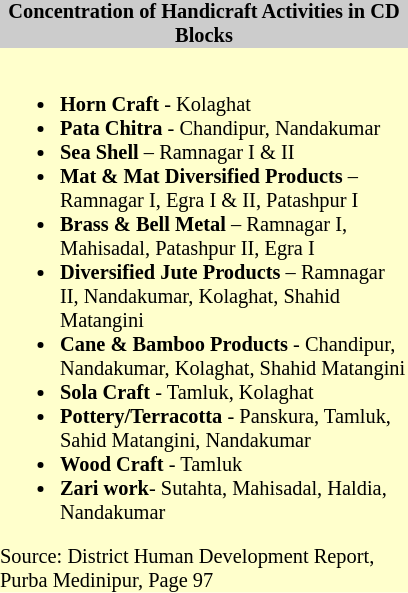<table class="toccolours" style="float: left; margin-right: 1em; font-size: 85%; background:#ffffcc; color:black; width:20em; max-width: 25%;" cellspacing="0" cellpadding="0">
<tr>
<th style="background-color:#cccccc;">Concentration of Handicraft Activities in CD Blocks</th>
</tr>
<tr>
<td style="text-align: left;"><br><ul><li><strong>Horn Craft</strong> - Kolaghat</li><li><strong>Pata Chitra</strong> - Chandipur, Nandakumar</li><li><strong>Sea Shell</strong> – Ramnagar I & II</li><li><strong>Mat & Mat Diversified Products</strong> – Ramnagar I, Egra I & II, Patashpur I</li><li><strong>Brass & Bell Metal</strong> – Ramnagar I, Mahisadal, Patashpur II, Egra I</li><li><strong>Diversified Jute Products</strong> – Ramnagar II, Nandakumar, Kolaghat, Shahid Matangini</li><li><strong>Cane & Bamboo Products</strong> - Chandipur, Nandakumar, Kolaghat, Shahid Matangini</li><li><strong>Sola Craft</strong> - Tamluk, Kolaghat</li><li><strong>Pottery/Terracotta</strong> - Panskura, Tamluk, Sahid Matangini, Nandakumar</li><li><strong>Wood Craft</strong> - Tamluk</li><li><strong>Zari work</strong>- Sutahta, Mahisadal, Haldia, Nandakumar</li></ul>Source: District Human Development Report, Purba Medinipur, Page 97</td>
</tr>
</table>
